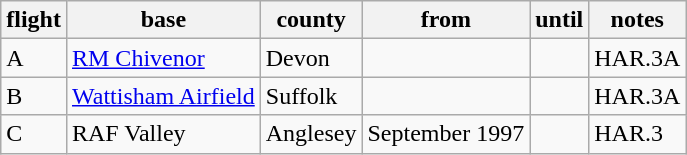<table class=wikitable>
<tr>
<th>flight</th>
<th>base</th>
<th>county</th>
<th>from</th>
<th>until</th>
<th>notes</th>
</tr>
<tr>
<td>A</td>
<td><a href='#'>RM Chivenor</a></td>
<td>Devon</td>
<td></td>
<td></td>
<td>HAR.3A</td>
</tr>
<tr>
<td>B</td>
<td><a href='#'>Wattisham Airfield</a></td>
<td>Suffolk</td>
<td></td>
<td></td>
<td>HAR.3A</td>
</tr>
<tr>
<td>C</td>
<td>RAF Valley</td>
<td>Anglesey</td>
<td>September 1997</td>
<td></td>
<td>HAR.3</td>
</tr>
</table>
